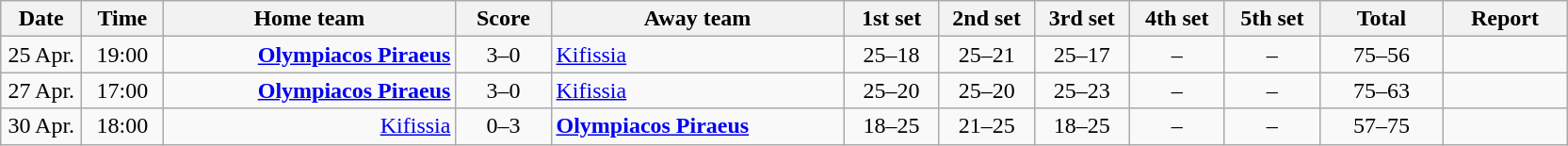<table class="wikitable" style="text-align: center; font-size:100%">
<tr>
<th width="50">Date</th>
<th width="50">Time</th>
<th width="200">Home team</th>
<th width="60">Score</th>
<th width="200">Away team</th>
<th width="60">1st set</th>
<th width="60">2nd set</th>
<th width="60">3rd set</th>
<th width="60">4th set</th>
<th width="60">5th set</th>
<th width="80">Total</th>
<th width="80">Report</th>
</tr>
<tr>
<td>25 Apr.</td>
<td>19:00</td>
<td align=right><strong><a href='#'>Olympiacos Piraeus</a></strong></td>
<td>3–0</td>
<td align=left><a href='#'>Kifissia</a></td>
<td>25–18</td>
<td>25–21</td>
<td>25–17</td>
<td>–</td>
<td>–</td>
<td>75–56</td>
<td></td>
</tr>
<tr>
<td>27 Apr.</td>
<td>17:00</td>
<td align=right><strong><a href='#'>Olympiacos Piraeus</a></strong></td>
<td>3–0</td>
<td align=left><a href='#'>Kifissia</a></td>
<td>25–20</td>
<td>25–20</td>
<td>25–23</td>
<td>–</td>
<td>–</td>
<td>75–63</td>
<td></td>
</tr>
<tr>
<td>30 Apr.</td>
<td>18:00</td>
<td align=right><a href='#'>Kifissia</a></td>
<td>0–3</td>
<td align=left><strong><a href='#'>Olympiacos Piraeus</a></strong></td>
<td>18–25</td>
<td>21–25</td>
<td>18–25</td>
<td>–</td>
<td>–</td>
<td>57–75</td>
<td></td>
</tr>
</table>
